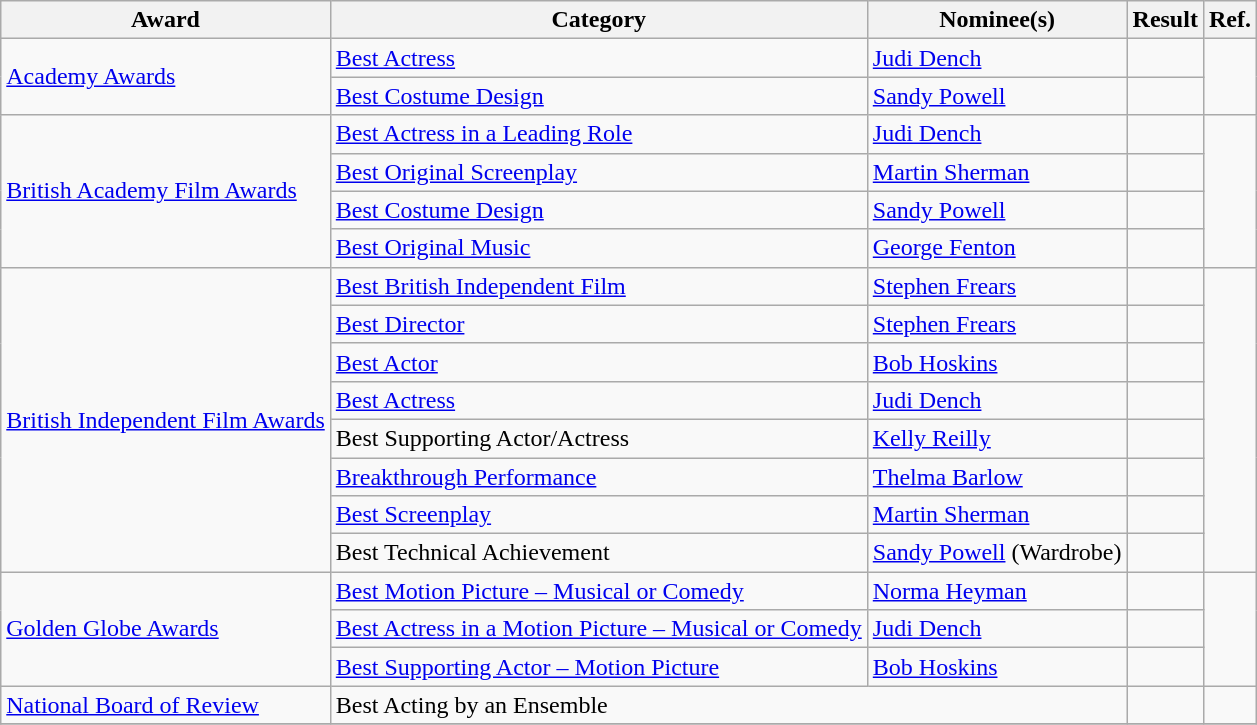<table class="wikitable plainrowheaders">
<tr>
<th>Award</th>
<th>Category</th>
<th>Nominee(s)</th>
<th>Result</th>
<th>Ref.</th>
</tr>
<tr>
<td rowspan="2"><a href='#'>Academy Awards</a></td>
<td><a href='#'>Best Actress</a></td>
<td><a href='#'>Judi Dench</a></td>
<td></td>
<td align="center" rowspan="2"></td>
</tr>
<tr>
<td><a href='#'>Best Costume Design</a></td>
<td><a href='#'>Sandy Powell</a></td>
<td></td>
</tr>
<tr>
<td rowspan="4"><a href='#'>British Academy Film Awards</a></td>
<td><a href='#'>Best Actress in a Leading Role</a></td>
<td><a href='#'>Judi Dench</a></td>
<td></td>
<td align="center" rowspan="4"></td>
</tr>
<tr>
<td><a href='#'>Best Original Screenplay</a></td>
<td><a href='#'>Martin Sherman</a></td>
<td></td>
</tr>
<tr>
<td><a href='#'>Best Costume Design</a></td>
<td><a href='#'>Sandy Powell</a></td>
<td></td>
</tr>
<tr>
<td><a href='#'>Best Original Music</a></td>
<td><a href='#'>George Fenton</a></td>
<td></td>
</tr>
<tr>
<td rowspan="8"><a href='#'>British Independent Film Awards</a></td>
<td><a href='#'>Best British Independent Film</a></td>
<td><a href='#'>Stephen Frears</a></td>
<td></td>
<td align="center" rowspan="8"></td>
</tr>
<tr>
<td><a href='#'>Best Director</a></td>
<td><a href='#'>Stephen Frears</a></td>
<td></td>
</tr>
<tr>
<td><a href='#'>Best Actor</a></td>
<td><a href='#'>Bob Hoskins</a></td>
<td></td>
</tr>
<tr>
<td><a href='#'>Best Actress</a></td>
<td><a href='#'>Judi Dench</a></td>
<td></td>
</tr>
<tr>
<td>Best Supporting Actor/Actress</td>
<td><a href='#'>Kelly Reilly</a></td>
<td></td>
</tr>
<tr>
<td><a href='#'>Breakthrough Performance</a></td>
<td><a href='#'>Thelma Barlow</a></td>
<td></td>
</tr>
<tr>
<td><a href='#'>Best Screenplay</a></td>
<td><a href='#'>Martin Sherman</a></td>
<td></td>
</tr>
<tr>
<td>Best Technical Achievement</td>
<td><a href='#'>Sandy Powell</a> (Wardrobe)</td>
<td></td>
</tr>
<tr>
<td rowspan="3"><a href='#'>Golden Globe Awards</a></td>
<td><a href='#'>Best Motion Picture – Musical or Comedy</a></td>
<td><a href='#'>Norma Heyman</a></td>
<td></td>
<td align="center" rowspan="3"></td>
</tr>
<tr>
<td><a href='#'>Best Actress in a Motion Picture – Musical or Comedy</a></td>
<td><a href='#'>Judi Dench</a></td>
<td></td>
</tr>
<tr>
<td><a href='#'>Best Supporting Actor – Motion Picture</a></td>
<td><a href='#'>Bob Hoskins</a></td>
<td></td>
</tr>
<tr>
<td rowspan="1"><a href='#'>National Board of Review</a></td>
<td colspan="2">Best Acting by an Ensemble</td>
<td></td>
<td align="center" rowspan="1"></td>
</tr>
<tr>
</tr>
</table>
